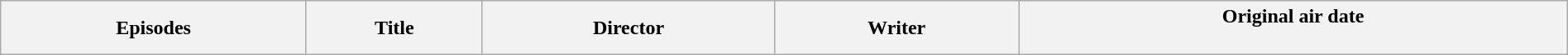<table class="wikitable plainrowheaders" style="width:100%; margin:auto; background:#FFFFFF;">
<tr>
<th>Episodes</th>
<th>Title</th>
<th>Director</th>
<th>Writer</th>
<th>Original air date<br>



<br></th>
</tr>
</table>
